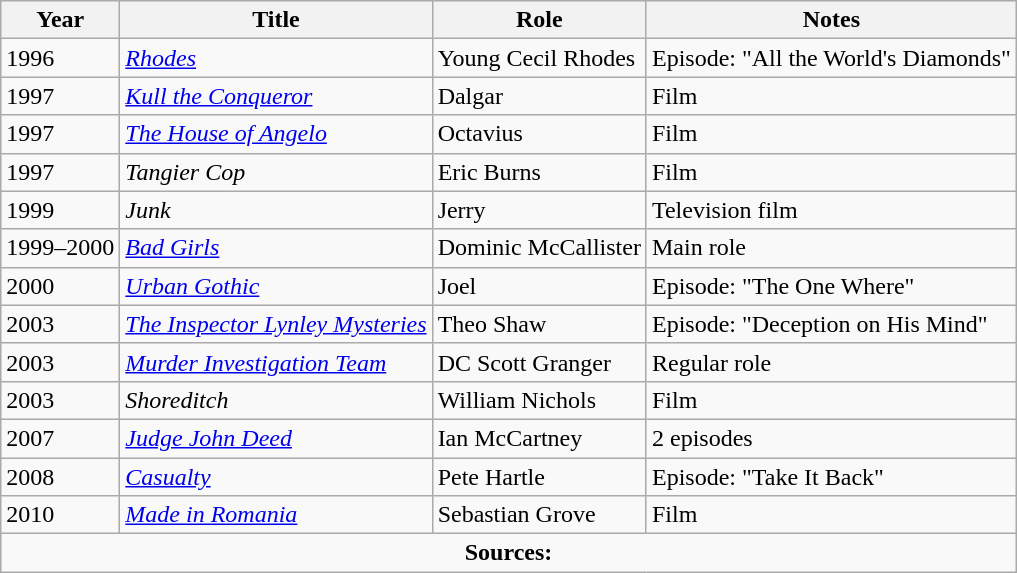<table class="wikitable sortable">
<tr>
<th>Year</th>
<th>Title</th>
<th>Role</th>
<th>Notes</th>
</tr>
<tr>
<td>1996</td>
<td><em><a href='#'>Rhodes</a></em></td>
<td>Young Cecil Rhodes</td>
<td>Episode: "All the World's Diamonds"</td>
</tr>
<tr>
<td>1997</td>
<td><em><a href='#'>Kull the Conqueror</a></em></td>
<td>Dalgar</td>
<td>Film</td>
</tr>
<tr>
<td>1997</td>
<td><em><a href='#'>The House of Angelo</a></em></td>
<td>Octavius</td>
<td>Film</td>
</tr>
<tr>
<td>1997</td>
<td><em>Tangier Cop</em></td>
<td>Eric Burns</td>
<td>Film</td>
</tr>
<tr>
<td>1999</td>
<td><em>Junk</em></td>
<td>Jerry</td>
<td>Television film</td>
</tr>
<tr>
<td>1999–2000</td>
<td><em><a href='#'>Bad Girls</a></em></td>
<td>Dominic McCallister</td>
<td>Main role</td>
</tr>
<tr>
<td>2000</td>
<td><em><a href='#'>Urban Gothic</a></em></td>
<td>Joel</td>
<td>Episode: "The One Where"</td>
</tr>
<tr>
<td>2003</td>
<td><em><a href='#'>The Inspector Lynley Mysteries</a></em></td>
<td>Theo Shaw</td>
<td>Episode: "Deception on His Mind"</td>
</tr>
<tr>
<td>2003</td>
<td><em><a href='#'>Murder Investigation Team</a></em></td>
<td>DC Scott Granger</td>
<td>Regular role</td>
</tr>
<tr>
<td>2003</td>
<td><em>Shoreditch</em></td>
<td>William Nichols</td>
<td>Film</td>
</tr>
<tr>
<td>2007</td>
<td><em><a href='#'>Judge John Deed</a></em></td>
<td>Ian McCartney</td>
<td>2 episodes</td>
</tr>
<tr>
<td>2008</td>
<td><em><a href='#'>Casualty</a></em></td>
<td>Pete Hartle</td>
<td>Episode: "Take It Back"</td>
</tr>
<tr>
<td>2010</td>
<td><em><a href='#'>Made in Romania</a></em></td>
<td>Sebastian Grove</td>
<td>Film</td>
</tr>
<tr>
<td colspan="4" style="text-align: center;"><strong>Sources:</strong> </td>
</tr>
</table>
